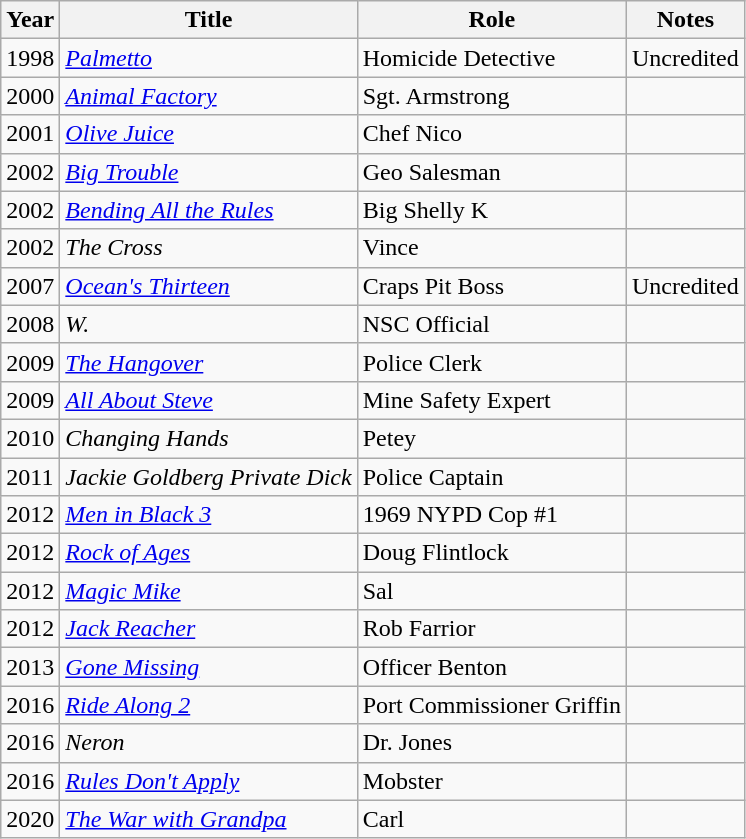<table class="wikitable">
<tr>
<th>Year</th>
<th>Title</th>
<th>Role</th>
<th>Notes</th>
</tr>
<tr>
<td>1998</td>
<td><em><a href='#'>Palmetto</a></em></td>
<td>Homicide Detective</td>
<td>Uncredited</td>
</tr>
<tr>
<td>2000</td>
<td><em><a href='#'>Animal Factory</a></em></td>
<td>Sgt. Armstrong</td>
<td></td>
</tr>
<tr>
<td>2001</td>
<td><em><a href='#'>Olive Juice</a></em></td>
<td>Chef Nico</td>
<td></td>
</tr>
<tr>
<td>2002</td>
<td><em><a href='#'>Big Trouble</a></em></td>
<td>Geo Salesman</td>
<td></td>
</tr>
<tr>
<td>2002</td>
<td><em><a href='#'>Bending All the Rules</a></em></td>
<td>Big Shelly K</td>
<td></td>
</tr>
<tr>
<td>2002</td>
<td><em>The Cross</em></td>
<td>Vince</td>
<td></td>
</tr>
<tr>
<td>2007</td>
<td><em><a href='#'>Ocean's Thirteen</a></em></td>
<td>Craps Pit Boss</td>
<td>Uncredited</td>
</tr>
<tr>
<td>2008</td>
<td><em>W.</em></td>
<td>NSC Official</td>
<td></td>
</tr>
<tr>
<td>2009</td>
<td><em><a href='#'>The Hangover</a></em></td>
<td>Police Clerk</td>
<td></td>
</tr>
<tr>
<td>2009</td>
<td><em><a href='#'>All About Steve</a></em></td>
<td>Mine Safety Expert</td>
<td></td>
</tr>
<tr>
<td>2010</td>
<td><em>Changing Hands</em></td>
<td>Petey</td>
<td></td>
</tr>
<tr>
<td>2011</td>
<td><em>Jackie Goldberg Private Dick</em></td>
<td>Police Captain</td>
<td></td>
</tr>
<tr>
<td>2012</td>
<td><em><a href='#'>Men in Black 3</a></em></td>
<td>1969 NYPD Cop #1</td>
<td></td>
</tr>
<tr>
<td>2012</td>
<td><em><a href='#'>Rock of Ages</a></em></td>
<td>Doug Flintlock</td>
<td></td>
</tr>
<tr>
<td>2012</td>
<td><em><a href='#'>Magic Mike</a></em></td>
<td>Sal</td>
<td></td>
</tr>
<tr>
<td>2012</td>
<td><em><a href='#'>Jack Reacher</a></em></td>
<td>Rob Farrior</td>
<td></td>
</tr>
<tr>
<td>2013</td>
<td><em><a href='#'>Gone Missing</a></em></td>
<td>Officer Benton</td>
<td></td>
</tr>
<tr>
<td>2016</td>
<td><em><a href='#'>Ride Along 2</a></em></td>
<td>Port Commissioner Griffin</td>
<td></td>
</tr>
<tr>
<td>2016</td>
<td><em>Neron</em></td>
<td>Dr. Jones</td>
<td></td>
</tr>
<tr>
<td>2016</td>
<td><em><a href='#'>Rules Don't Apply</a></em></td>
<td>Mobster</td>
<td></td>
</tr>
<tr>
<td>2020</td>
<td><em><a href='#'>The War with Grandpa</a></em></td>
<td>Carl</td>
<td></td>
</tr>
</table>
